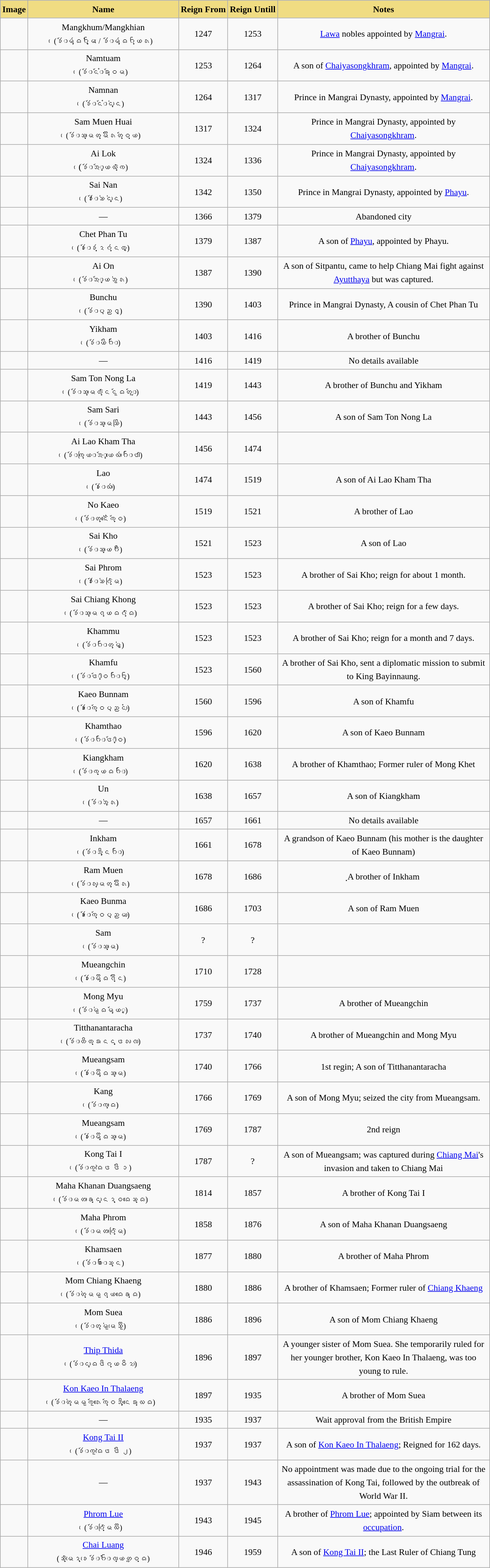<table class="wikitable" style="text-align:center; font-size:90%; line-height:22px;">
<tr bgcolor="#F0DC82" colspan=10 align="center">
<td width="20"><span><strong>Image</strong></span></td>
<td width="240"><span><strong>Name</strong></span></td>
<td><span><strong>Reign From</strong></span></td>
<td><span><strong>Reign Untill</strong></span></td>
<td width="340"><span><strong>Notes</strong></span></td>
</tr>
<tr>
<td></td>
<td>Mangkhum/Mangkhian<br><small>(ᨧᩮᩢ᩶ᩣᨾᩢ᩠ᨦᨤᩩ᩠᩵ᨾ / ᨧᩮᩢ᩶ᩣᨾᩢ᩠ᨦᨤ᩠ᨿᩁ)</small></td>
<td>1247</td>
<td>1253</td>
<td><a href='#'>Lawa</a> nobles appointed by <a href='#'>Mangrai</a>.</td>
</tr>
<tr>
<td></td>
<td>Namtuam<br><small>(ᨧᩮᩢ᩶ᩣᨶ᩶ᩣᩴᨳ᩠᩶ᩅᨾ)</small></td>
<td>1253</td>
<td>1264</td>
<td>A son of <a href='#'>Chaiyasongkhram</a>, appointed by <a href='#'>Mangrai</a>.</td>
</tr>
<tr>
<td></td>
<td>Namnan<br><small>(ᨧᩮᩢ᩶ᩣᨶ᩶ᩣᩴᨶᩣ᩠᩵ᨶ)</small></td>
<td>1264</td>
<td>1317</td>
<td>Prince in Mangrai Dynasty, appointed by <a href='#'>Mangrai</a>.</td>
</tr>
<tr>
<td></td>
<td>Sam Muen Huai<br><small>(ᨧᩮᩢ᩶ᩣᩈᩣ᩠ᨾᩉ᩠ᨾᩨ᩵ᩁᩉ᩠᩶ᩅ᩠ᨿ)</small></td>
<td>1317</td>
<td>1324</td>
<td>Prince in Mangrai Dynasty, appointed by <a href='#'>Chaiyasongkhram</a>.</td>
</tr>
<tr>
<td></td>
<td>Ai Lok<br>(<small>ᨧᩮᩢ᩶ᩣᩋ᩶ᩣ᩠ᨿᩃᩫ᩠ᨠ)</small></td>
<td>1324</td>
<td>1336</td>
<td>Prince in Mangrai Dynasty, appointed by <a href='#'>Chaiyasongkhram</a>.</td>
</tr>
<tr>
<td></td>
<td>Sai Nan<br><small>(ᨧᩮᩢ᩶ᩣᩈᩱ᩵ᨶᩣ᩠᩵ᨶ)</small></td>
<td>1342</td>
<td>1350</td>
<td>Prince in Mangrai Dynasty, appointed by <a href='#'>Phayu</a>.</td>
</tr>
<tr>
<td></td>
<td>—</td>
<td>1366</td>
<td>1379</td>
<td>Abandoned city</td>
</tr>
<tr>
<td></td>
<td>Chet Phan Tu<br><small>(ᨧᩮᩢ᩶ᩣᨧᩮᩢ᩠ᨯᨻᩢ᩠ᨶᨲᩪ)</small></td>
<td>1379</td>
<td>1387</td>
<td>A son of <a href='#'>Phayu</a>, appointed by Phayu.</td>
</tr>
<tr>
<td></td>
<td>Ai On<br><small>(ᨧᩮᩢ᩶ᩣᩋ᩶ᩣ᩠ᨿᩋᩬ᩵ᩁ)</small></td>
<td>1387</td>
<td>1390</td>
<td>A son of Sitpantu, came to help Chiang Mai fight against <a href='#'>Ayutthaya</a> but was captured.</td>
</tr>
<tr>
<td></td>
<td>Bunchu<br><small>(ᨧᩮᩢ᩶ᩣᨷᩩᨬᨩᩪ)</small></td>
<td>1390</td>
<td>1403</td>
<td>Prince in Mangrai Dynasty, A cousin of Chet Phan Tu</td>
</tr>
<tr>
<td></td>
<td>Yikham<br><small>(ᨧᩮᩢ᩶ᩣᨿᩦ᩵ᨤᩴᩣ)</small></td>
<td>1403</td>
<td>1416</td>
<td>A brother of Bunchu</td>
</tr>
<tr>
<td></td>
<td>—</td>
<td>1416</td>
<td>1419</td>
<td>No details available</td>
</tr>
<tr>
<td></td>
<td>Sam Ton Nong La<br><small>(ᨧᩮᩢ᩶ᩣᩈᩣ᩠ᨾᨲᩫ᩠ᨶᨶᩬ᩶ᨦᩉ᩶ᩖᩣ)</small></td>
<td>1419</td>
<td>1443</td>
<td>A brother of Bunchu and Yikham</td>
</tr>
<tr>
<td></td>
<td>Sam Sari<br><small>(ᨧᩮᩢ᩶ᩣᩈᩣ᩠ᨾᩈᩕᩦ)</small></td>
<td>1443</td>
<td>1456</td>
<td>A son of Sam Ton Nong La</td>
</tr>
<tr>
<td></td>
<td>Ai Lao Kham Tha<br><small>(ᨧᩮᩢ᩶ᩣᨠᩕ᩠ᨿᩣᩋ᩶ᩣ᩠ᨿᩃᩮᩢᩣᨤᩴᩣᨴᩤ)</small></td>
<td>1456</td>
<td>1474</td>
<td></td>
</tr>
<tr>
<td></td>
<td>Lao<br><small>(ᨧᩮᩢ᩶ᩣᩃᩮᩢᩣ)</small></td>
<td>1474</td>
<td>1519</td>
<td>A son of Ai Lao Kham Tha</td>
</tr>
<tr>
<td></td>
<td>No Kaeo<br><small>(ᨧᩮᩢ᩶ᩣᩉ᩠ᨶᩳ᩵ᨠᩯ᩠᩶ᩅ)</small></td>
<td>1519</td>
<td>1521</td>
<td>A brother of Lao</td>
</tr>
<tr>
<td></td>
<td>Sai Kho<br><small>(ᨧᩮᩢ᩶ᩣᩈᩣ᩠ᨿᨤᩳ)</small></td>
<td>1521</td>
<td>1523</td>
<td>A son of Lao</td>
</tr>
<tr>
<td></td>
<td>Sai Phrom<br><small>(ᨧᩮᩢ᩶ᩣᩈᩱ᩵ᨻᩕᩫ᩠ᨾ)</small></td>
<td>1523</td>
<td>1523</td>
<td>A brother of Sai Kho; reign for about 1 month.</td>
</tr>
<tr>
<td></td>
<td>Sai Chiang Khong<br><small>(ᨧᩮᩢ᩶ᩣᩈᩣ᩠ᨾᨩ᩠ᨿᨦᨣᩫ᩠ᨦ)</small></td>
<td>1523</td>
<td>1523</td>
<td>A brother of Sai Kho; reign for a few days.</td>
</tr>
<tr>
<td></td>
<td>Khammu<br><small>(ᨧᩮᩢ᩶ᩣᨤᩴᩣᩉ᩠ᨾᩪ᩵)</small></td>
<td>1523</td>
<td>1523</td>
<td>A brother of Sai Kho; reign for a month and 7 days.</td>
</tr>
<tr>
<td></td>
<td>Khamfu<br><small>(ᨧᩮᩢ᩶ᩣᨴ᩶ᩤ᩠ᩅᨤᩴᩣᨼᩪ)</small></td>
<td>1523</td>
<td>1560</td>
<td>A brother of Sai Kho, sent a diplomatic mission to submit to King Bayinnaung.</td>
</tr>
<tr>
<td></td>
<td>Kaeo Bunnam<br><small>(ᨧᩮᩢ᩶ᩣᨠᩯ᩠᩶ᩅᨷᩩᨬᨶᩣᩴ)</small></td>
<td>1560</td>
<td>1596</td>
<td>A son of Khamfu</td>
</tr>
<tr>
<td></td>
<td>Khamthao<br><small>(ᨧᩮᩢ᩶ᩣᨤᩴᩣᨴ᩶ᩤ᩠ᩅ)</small></td>
<td>1596</td>
<td>1620</td>
<td>A son of Kaeo Bunnam</td>
</tr>
<tr>
<td></td>
<td>Kiangkham<br><small>(ᨧᩮᩢ᩶ᩣᨠ᩠ᨿᨦᨤᩴᩣ)</small></td>
<td>1620</td>
<td>1638</td>
<td>A brother of Khamthao; Former ruler of Mong Khet</td>
</tr>
<tr>
<td></td>
<td>Un<br><small>(ᨧᩮᩢ᩶ᩣᩋᩩ᩵ᩁ)</small></td>
<td>1638</td>
<td>1657</td>
<td>A son of Kiangkham</td>
</tr>
<tr>
<td></td>
<td>—</td>
<td>1657</td>
<td>1661</td>
<td>No details available</td>
</tr>
<tr>
<td></td>
<td>Inkham<br><small>(ᨧᩮᩢ᩶ᩣᩋᩥ᩠ᨶᨤᩴᩣ)</small></td>
<td>1661</td>
<td>1678</td>
<td>A grandson of Kaeo Bunnam (his mother is the daughter of Kaeo Bunnam)</td>
</tr>
<tr>
<td></td>
<td>Ram Muen<br><small>(ᨧᩮᩢ᩶ᩣᩁᩣ᩠ᨾᩉ᩠ᨾᩨ᩵ᩁ)</small></td>
<td>1678</td>
<td>1686</td>
<td>ฺA brother of Inkham</td>
</tr>
<tr>
<td></td>
<td>Kaeo Bunma<br><small>(ᨧᩮᩢ᩶ᩣᨠᩯ᩠᩶ᩅᨷᩩᨬᨾᩣ)</small></td>
<td>1686</td>
<td>1703</td>
<td>A son of Ram Muen</td>
</tr>
<tr>
<td></td>
<td>Sam<br><small>(ᨧᩮᩢ᩶ᩣᩈᩣ᩠ᨾ)</small></td>
<td>?</td>
<td>?</td>
<td></td>
</tr>
<tr>
<td></td>
<td>Mueangchin<br><small>(ᨧᩮᩢ᩶ᩣᨾᩮᩨ᩠ᨦᨩᩨ᩠᩵ᨶ)</small></td>
<td>1710</td>
<td>1728</td>
<td></td>
</tr>
<tr>
<td></td>
<td>Mong Myu<br><small>(ᨧᩮᩢ᩶ᩣᨾᩬ᩵ᨦᨾ᩠᩶ᨿᩪ)</small></td>
<td>1759</td>
<td>1737</td>
<td>A brother of Mueangchin</td>
</tr>
<tr>
<td></td>
<td>Titthanantaracha<br><small>(ᨧᩮᩢ᩶ᩣᨲᩥᨲ᩠ᨳᨶᨶ᩠ᨴᩁᩣᨩᩣ)</small></td>
<td>1737</td>
<td>1740</td>
<td>A brother of Mueangchin and Mong Myu</td>
</tr>
<tr>
<td></td>
<td>Mueangsam<br><small>(ᨧᩮᩢ᩶ᩣᨾᩮᩨ᩠ᨦᩈᩣ᩠ᨾ)</small></td>
<td>1740</td>
<td>1766</td>
<td>1st regin; A son of Titthanantaracha</td>
</tr>
<tr>
<td></td>
<td>Kang<br><small>(ᨧᩮᩢ᩶ᩣᨠᩣ᩠ᨦ)</small></td>
<td>1766</td>
<td>1769</td>
<td>A son of Mong Myu; seized the city from Mueangsam.</td>
</tr>
<tr>
<td></td>
<td>Mueangsam<br><small>(ᨧᩮᩢ᩶ᩣᨾᩮᩨ᩠ᨦᩈᩣ᩠ᨾ)</small></td>
<td>1769</td>
<td>1787</td>
<td>2nd reign</td>
</tr>
<tr>
<td></td>
<td>Kong Tai I<br><small>(ᨧᩮᩢ᩶ᩣᨠᩬᨦᨴᩱ​​ ᨴᩦ᩵ ᪁)</small></td>
<td>1787</td>
<td>?</td>
<td>A son of Mueangsam; was captured during <a href='#'>Chiang Mai</a>'s invasion and taken to Chiang Mai</td>
</tr>
<tr>
<td></td>
<td>Maha Khanan Duangsaeng<br><small>(ᨧᩮᩢ᩶ᩣᨾᩉᩣᨡ᩠ᨶᩣ᩠ᨶᨯ᩠ᩅᨦᩈᩯ᩠ᨦ)</small></td>
<td>1814</td>
<td>1857</td>
<td>A brother of Kong Tai I</td>
</tr>
<tr>
<td></td>
<td>Maha Phrom<br><small>(ᨧᩮᩢ᩶ᩣᨾᩉᩣᨻᩕᩫ᩠ᨾ)</small></td>
<td>1858</td>
<td>1876</td>
<td>A son of Maha Khanan Duangsaeng</td>
</tr>
<tr>
<td></td>
<td>Khamsaen<br><small>(ᨧᩮᩢ᩶ᩣᨤᩴᩣᩈᩯ᩠ᨶ)</small></td>
<td>1877</td>
<td>1880</td>
<td>A brother of Maha Phrom</td>
</tr>
<tr>
<td></td>
<td>Mom Chiang Khaeng<br><small>(ᨧᩮᩢ᩶ᩣᩉ᩠᩵ᨾᨾᩬᨩ᩠ᨿᨦᨡᩯ᩠ᨦ)</small></td>
<td>1880</td>
<td>1886</td>
<td>A brother of Khamsaen; Former ruler of <a href='#'>Chiang Khaeng</a></td>
</tr>
<tr>
<td></td>
<td>Mom Suea<br><small>(ᨧᩮᩢ᩶ᩣᩉ᩠ᨾᩬ᩵ᨾ​ᩈᩮᩨᩬ)</small></td>
<td>1886</td>
<td>1896</td>
<td>A son of Mom Chiang Khaeng</td>
</tr>
<tr>
<td></td>
<td><a href='#'>Thip Thida</a><br><small>(ᨧᩮᩢ᩶ᩣᨶᩣ᩠ᨦᨴᩥᨻ᩠ᨿᨵᩥᨯᩣ)</small></td>
<td>1896</td>
<td>1897</td>
<td>A younger sister of Mom Suea. She temporarily ruled for her younger brother, Kon Kaeo In Thalaeng, was too young to rule.</td>
</tr>
<tr>
<td></td>
<td><a href='#'>Kon Kaeo In Thalaeng</a><br><small>(ᨧᩮᩢ᩶ᩣᩉ᩠᩵ᨾᨾᩬᨠᩬ᩶ᩁᨠᩯ᩠᩶ᩅᩋᩥ᩠ᨶᨳᩯ᩠ᩃᨦ)</small></td>
<td>1897</td>
<td>1935</td>
<td>A brother of Mom Suea</td>
</tr>
<tr>
<td></td>
<td>—</td>
<td>1935</td>
<td>1937</td>
<td>Wait approval from the British Empire</td>
</tr>
<tr>
<td></td>
<td><a href='#'>Kong Tai II</a><br><small>(ᨧᩮᩢ᩶ᩣᨠᩬᨦᨴᩱ ᨴᩦ᩵ ᪂)</small></td>
<td>1937</td>
<td>1937</td>
<td>A son of <a href='#'>Kon Kaeo In Thalaeng</a>; Reigned for 162 days.</td>
</tr>
<tr>
<td></td>
<td>—</td>
<td>1937</td>
<td>1943</td>
<td>No appointment was made due to the ongoing trial for the assassination of Kong Tai, followed by the outbreak of World War II.</td>
</tr>
<tr>
<td></td>
<td><a href='#'>Phrom Lue</a><br><small>(ᨧᩮᩢ᩶ᩣᨻᩕᩫ᩠ᨾᩃᩨ)</small></td>
<td>1943</td>
<td>1945</td>
<td>A brother of <a href='#'>Phrom Lue</a>; appointed by Siam between its <a href='#'>occupation</a>.</td>
</tr>
<tr>
<td></td>
<td><a href='#'>Chai Luang</a><br><small>(ᩈᩫ᩠ᨾᨯᩮ᩠ᨧᨧᩮᩢ᩶ᩣᨼ᩶ᩣᨩᩣ᩠ᨿᩉᩖᩅ᩠ᨦ)</small></td>
<td>1946</td>
<td>1959</td>
<td>A son of <a href='#'>Kong Tai II</a>; the Last Ruler of Chiang Tung</td>
</tr>
</table>
